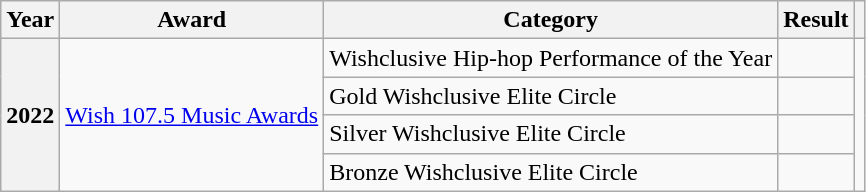<table class="wikitable">
<tr>
<th>Year</th>
<th>Award</th>
<th>Category</th>
<th>Result</th>
<th></th>
</tr>
<tr>
<th rowspan="4">2022</th>
<td rowspan="4"><a href='#'>Wish 107.5 Music Awards</a></td>
<td>Wishclusive Hip-hop Performance of the Year</td>
<td></td>
<td rowspan="4"></td>
</tr>
<tr>
<td>Gold Wishclusive Elite Circle</td>
<td></td>
</tr>
<tr>
<td>Silver Wishclusive Elite Circle</td>
<td></td>
</tr>
<tr>
<td>Bronze Wishclusive Elite Circle</td>
<td></td>
</tr>
</table>
